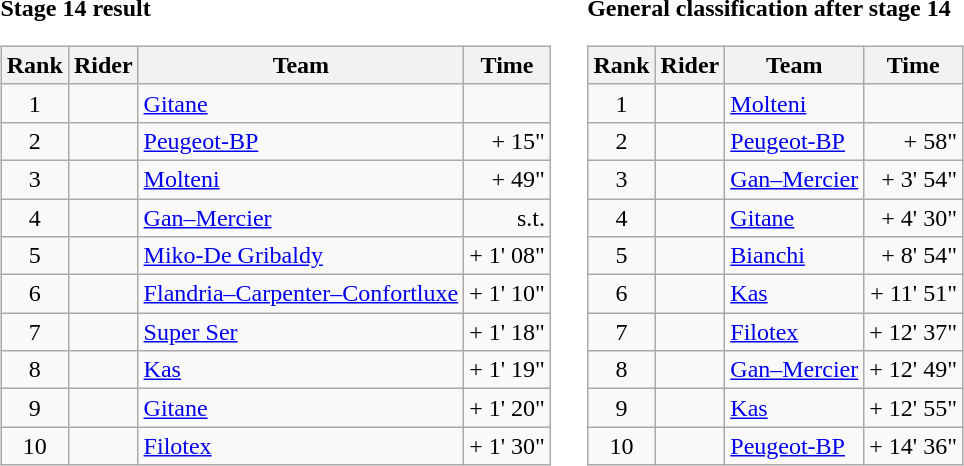<table>
<tr>
<td><strong>Stage 14 result</strong><br><table class="wikitable">
<tr>
<th scope="col">Rank</th>
<th scope="col">Rider</th>
<th scope="col">Team</th>
<th scope="col">Time</th>
</tr>
<tr>
<td style="text-align:center;">1</td>
<td></td>
<td><a href='#'>Gitane</a></td>
<td style="text-align:right;"></td>
</tr>
<tr>
<td style="text-align:center;">2</td>
<td></td>
<td><a href='#'>Peugeot-BP</a></td>
<td style="text-align:right;">+ 15"</td>
</tr>
<tr>
<td style="text-align:center;">3</td>
<td></td>
<td><a href='#'>Molteni</a></td>
<td style="text-align:right;">+ 49"</td>
</tr>
<tr>
<td style="text-align:center;">4</td>
<td></td>
<td><a href='#'>Gan–Mercier</a></td>
<td style="text-align:right;">s.t.</td>
</tr>
<tr>
<td style="text-align:center;">5</td>
<td></td>
<td><a href='#'>Miko-De Gribaldy</a></td>
<td style="text-align:right;">+ 1' 08"</td>
</tr>
<tr>
<td style="text-align:center;">6</td>
<td></td>
<td><a href='#'>Flandria–Carpenter–Confortluxe</a></td>
<td style="text-align:right;">+ 1' 10"</td>
</tr>
<tr>
<td style="text-align:center;">7</td>
<td></td>
<td><a href='#'>Super Ser</a></td>
<td style="text-align:right;">+ 1' 18"</td>
</tr>
<tr>
<td style="text-align:center;">8</td>
<td></td>
<td><a href='#'>Kas</a></td>
<td style="text-align:right;">+ 1' 19"</td>
</tr>
<tr>
<td style="text-align:center;">9</td>
<td></td>
<td><a href='#'>Gitane</a></td>
<td style="text-align:right;">+ 1' 20"</td>
</tr>
<tr>
<td style="text-align:center;">10</td>
<td></td>
<td><a href='#'>Filotex</a></td>
<td style="text-align:right;">+ 1' 30"</td>
</tr>
</table>
</td>
<td></td>
<td><strong>General classification after stage 14</strong><br><table class="wikitable">
<tr>
<th scope="col">Rank</th>
<th scope="col">Rider</th>
<th scope="col">Team</th>
<th scope="col">Time</th>
</tr>
<tr>
<td style="text-align:center;">1</td>
<td> </td>
<td><a href='#'>Molteni</a></td>
<td style="text-align:right;"></td>
</tr>
<tr>
<td style="text-align:center;">2</td>
<td></td>
<td><a href='#'>Peugeot-BP</a></td>
<td style="text-align:right;">+ 58"</td>
</tr>
<tr>
<td style="text-align:center;">3</td>
<td></td>
<td><a href='#'>Gan–Mercier</a></td>
<td style="text-align:right;">+ 3' 54"</td>
</tr>
<tr>
<td style="text-align:center;">4</td>
<td></td>
<td><a href='#'>Gitane</a></td>
<td style="text-align:right;">+ 4' 30"</td>
</tr>
<tr>
<td style="text-align:center;">5</td>
<td></td>
<td><a href='#'>Bianchi</a></td>
<td style="text-align:right;">+ 8' 54"</td>
</tr>
<tr>
<td style="text-align:center;">6</td>
<td></td>
<td><a href='#'>Kas</a></td>
<td style="text-align:right;">+ 11' 51"</td>
</tr>
<tr>
<td style="text-align:center;">7</td>
<td></td>
<td><a href='#'>Filotex</a></td>
<td style="text-align:right;">+ 12' 37"</td>
</tr>
<tr>
<td style="text-align:center;">8</td>
<td></td>
<td><a href='#'>Gan–Mercier</a></td>
<td style="text-align:right;">+ 12' 49"</td>
</tr>
<tr>
<td style="text-align:center;">9</td>
<td></td>
<td><a href='#'>Kas</a></td>
<td style="text-align:right;">+ 12' 55"</td>
</tr>
<tr>
<td style="text-align:center;">10</td>
<td></td>
<td><a href='#'>Peugeot-BP</a></td>
<td style="text-align:right;">+ 14' 36"</td>
</tr>
</table>
</td>
</tr>
</table>
